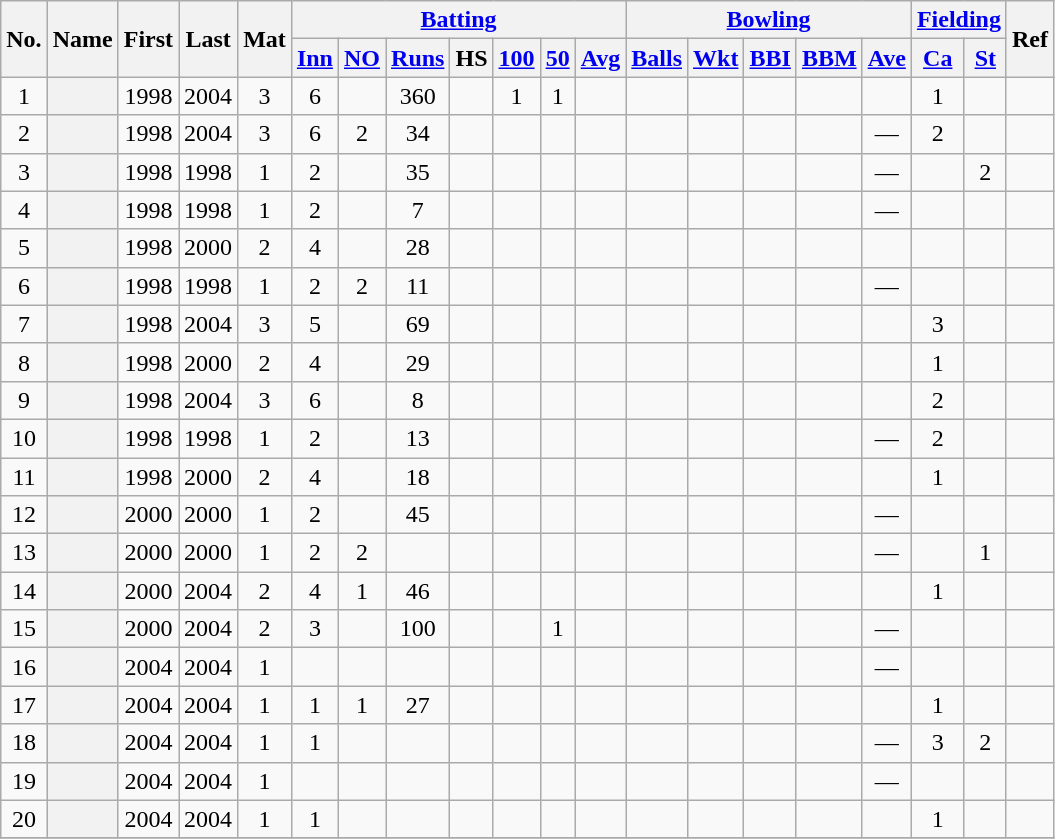<table class="wikitable sortable plainrowheaders">
<tr align="center">
<th scope="col" rowspan="2">No.</th>
<th scope="col" rowspan="2">Name</th>
<th scope="col" rowspan="2">First</th>
<th scope="col" rowspan="2">Last</th>
<th scope="col" rowspan="2">Mat</th>
<th colspan=7 scope="col" class="unsortable"><a href='#'>Batting</a></th>
<th colspan=5 scope="col" class="unsortable"><a href='#'>Bowling</a></th>
<th colspan=2 scope="col" class="unsortable"><a href='#'>Fielding</a></th>
<th scope="col" class="unsortable" rowspan="2">Ref</th>
</tr>
<tr>
<th scope="col"><a href='#'>Inn</a></th>
<th scope="col"><a href='#'>NO</a></th>
<th scope="col"><a href='#'>Runs</a></th>
<th scope="col">HS</th>
<th scope="col"><a href='#'>100</a></th>
<th scope="col"><a href='#'>50</a></th>
<th scope="col"><a href='#'>Avg</a></th>
<th scope="col"><a href='#'>Balls</a></th>
<th scope="col"><a href='#'>Wkt</a></th>
<th scope="col"><a href='#'>BBI</a></th>
<th scope="col"><a href='#'>BBM</a></th>
<th scope="col"><a href='#'>Ave</a></th>
<th scope="col"><a href='#'>Ca</a></th>
<th scope="col"><a href='#'>St</a></th>
</tr>
<tr align="center">
<td>1</td>
<th scope="row"></th>
<td>1998</td>
<td>2004</td>
<td>3</td>
<td>6</td>
<td></td>
<td>360</td>
<td></td>
<td>1</td>
<td>1</td>
<td></td>
<td></td>
<td></td>
<td></td>
<td></td>
<td></td>
<td>1</td>
<td></td>
<td></td>
</tr>
<tr align="center">
<td>2</td>
<th scope="row"></th>
<td>1998</td>
<td>2004</td>
<td>3</td>
<td>6</td>
<td>2</td>
<td>34</td>
<td></td>
<td></td>
<td></td>
<td></td>
<td></td>
<td></td>
<td></td>
<td></td>
<td>—</td>
<td>2</td>
<td></td>
<td></td>
</tr>
<tr align="center">
<td>3</td>
<th scope="row"> </th>
<td>1998</td>
<td>1998</td>
<td>1</td>
<td>2</td>
<td></td>
<td>35</td>
<td></td>
<td></td>
<td></td>
<td></td>
<td></td>
<td></td>
<td></td>
<td></td>
<td>—</td>
<td></td>
<td>2</td>
<td></td>
</tr>
<tr align="center">
<td>4</td>
<th scope="row"></th>
<td>1998</td>
<td>1998</td>
<td>1</td>
<td>2</td>
<td></td>
<td>7</td>
<td></td>
<td></td>
<td></td>
<td></td>
<td></td>
<td></td>
<td></td>
<td></td>
<td>—</td>
<td></td>
<td></td>
<td></td>
</tr>
<tr align="center">
<td>5</td>
<th scope="row"></th>
<td>1998</td>
<td>2000</td>
<td>2</td>
<td>4</td>
<td></td>
<td>28</td>
<td></td>
<td></td>
<td></td>
<td></td>
<td></td>
<td></td>
<td></td>
<td></td>
<td></td>
<td></td>
<td></td>
<td></td>
</tr>
<tr align="center">
<td>6</td>
<th scope="row"></th>
<td>1998</td>
<td>1998</td>
<td>1</td>
<td>2</td>
<td>2</td>
<td>11</td>
<td></td>
<td></td>
<td></td>
<td></td>
<td></td>
<td></td>
<td></td>
<td></td>
<td>—</td>
<td></td>
<td></td>
<td></td>
</tr>
<tr align="center">
<td>7</td>
<th scope="row"> </th>
<td>1998</td>
<td>2004</td>
<td>3</td>
<td>5</td>
<td></td>
<td>69</td>
<td></td>
<td></td>
<td></td>
<td></td>
<td></td>
<td></td>
<td></td>
<td></td>
<td></td>
<td>3</td>
<td></td>
<td></td>
</tr>
<tr align="center">
<td>8</td>
<th scope="row"></th>
<td>1998</td>
<td>2000</td>
<td>2</td>
<td>4</td>
<td></td>
<td>29</td>
<td></td>
<td></td>
<td></td>
<td></td>
<td></td>
<td></td>
<td></td>
<td></td>
<td></td>
<td>1</td>
<td></td>
<td></td>
</tr>
<tr align="center">
<td>9</td>
<th scope="row"></th>
<td>1998</td>
<td>2004</td>
<td>3</td>
<td>6</td>
<td></td>
<td>8</td>
<td></td>
<td></td>
<td></td>
<td></td>
<td></td>
<td></td>
<td></td>
<td></td>
<td></td>
<td>2</td>
<td></td>
<td></td>
</tr>
<tr align="center">
<td>10</td>
<th scope="row"></th>
<td>1998</td>
<td>1998</td>
<td>1</td>
<td>2</td>
<td></td>
<td>13</td>
<td></td>
<td></td>
<td></td>
<td></td>
<td></td>
<td></td>
<td></td>
<td></td>
<td>—</td>
<td>2</td>
<td></td>
<td></td>
</tr>
<tr align="center">
<td>11</td>
<th scope="row"></th>
<td>1998</td>
<td>2000</td>
<td>2</td>
<td>4</td>
<td></td>
<td>18</td>
<td></td>
<td></td>
<td></td>
<td></td>
<td></td>
<td></td>
<td></td>
<td></td>
<td></td>
<td>1</td>
<td></td>
<td></td>
</tr>
<tr align="center">
<td>12</td>
<th scope="row"></th>
<td>2000</td>
<td>2000</td>
<td>1</td>
<td>2</td>
<td></td>
<td>45</td>
<td></td>
<td></td>
<td></td>
<td></td>
<td></td>
<td></td>
<td></td>
<td></td>
<td>—</td>
<td></td>
<td></td>
<td></td>
</tr>
<tr align="center">
<td>13</td>
<th scope="row"> </th>
<td>2000</td>
<td>2000</td>
<td>1</td>
<td>2</td>
<td>2</td>
<td></td>
<td></td>
<td></td>
<td></td>
<td></td>
<td></td>
<td></td>
<td></td>
<td></td>
<td>—</td>
<td></td>
<td>1</td>
<td></td>
</tr>
<tr align="center">
<td>14</td>
<th scope="row"></th>
<td>2000</td>
<td>2004</td>
<td>2</td>
<td>4</td>
<td>1</td>
<td>46</td>
<td></td>
<td></td>
<td></td>
<td></td>
<td></td>
<td></td>
<td></td>
<td></td>
<td></td>
<td>1</td>
<td></td>
<td></td>
</tr>
<tr align="center">
<td>15</td>
<th scope="row"></th>
<td>2000</td>
<td>2004</td>
<td>2</td>
<td>3</td>
<td></td>
<td>100</td>
<td></td>
<td></td>
<td>1</td>
<td></td>
<td></td>
<td></td>
<td></td>
<td></td>
<td>—</td>
<td></td>
<td></td>
<td></td>
</tr>
<tr align="center">
<td>16</td>
<th scope="row"></th>
<td>2004</td>
<td>2004</td>
<td>1</td>
<td></td>
<td></td>
<td></td>
<td></td>
<td></td>
<td></td>
<td></td>
<td></td>
<td></td>
<td></td>
<td></td>
<td>—</td>
<td></td>
<td></td>
<td></td>
</tr>
<tr align="center">
<td>17</td>
<th scope="row"></th>
<td>2004</td>
<td>2004</td>
<td>1</td>
<td>1</td>
<td>1</td>
<td>27</td>
<td></td>
<td></td>
<td></td>
<td></td>
<td></td>
<td></td>
<td></td>
<td></td>
<td></td>
<td>1</td>
<td></td>
<td></td>
</tr>
<tr align="center">
<td>18</td>
<th scope="row"> </th>
<td>2004</td>
<td>2004</td>
<td>1</td>
<td>1</td>
<td></td>
<td></td>
<td></td>
<td></td>
<td></td>
<td></td>
<td></td>
<td></td>
<td></td>
<td></td>
<td>—</td>
<td>3</td>
<td>2</td>
<td></td>
</tr>
<tr align="center">
<td>19</td>
<th scope="row"></th>
<td>2004</td>
<td>2004</td>
<td>1</td>
<td></td>
<td></td>
<td></td>
<td></td>
<td></td>
<td></td>
<td></td>
<td></td>
<td></td>
<td></td>
<td></td>
<td>—</td>
<td></td>
<td></td>
<td></td>
</tr>
<tr align="center">
<td>20</td>
<th scope="row"></th>
<td>2004</td>
<td>2004</td>
<td>1</td>
<td>1</td>
<td></td>
<td></td>
<td></td>
<td></td>
<td></td>
<td></td>
<td></td>
<td></td>
<td></td>
<td></td>
<td></td>
<td>1</td>
<td></td>
<td></td>
</tr>
<tr>
</tr>
</table>
